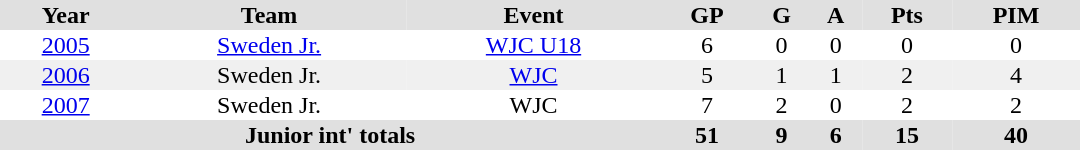<table border="0" cellpadding="1" cellspacing="0" style="text-align:center; width:45em">
<tr bgcolor="#e0e0e0">
<th>Year</th>
<th>Team</th>
<th>Event</th>
<th>GP</th>
<th>G</th>
<th>A</th>
<th>Pts</th>
<th>PIM</th>
</tr>
<tr>
<td><a href='#'>2005</a></td>
<td><a href='#'>Sweden Jr.</a></td>
<td><a href='#'>WJC U18</a></td>
<td>6</td>
<td>0</td>
<td>0</td>
<td>0</td>
<td>0</td>
</tr>
<tr bgcolor="#f0f0f0">
<td><a href='#'>2006</a></td>
<td>Sweden Jr.</td>
<td><a href='#'>WJC</a></td>
<td>5</td>
<td>1</td>
<td>1</td>
<td>2</td>
<td>4</td>
</tr>
<tr>
<td><a href='#'>2007</a></td>
<td>Sweden Jr.</td>
<td>WJC</td>
<td>7</td>
<td>2</td>
<td>0</td>
<td>2</td>
<td>2</td>
</tr>
<tr bgcolor="#e0e0e0">
<th colspan="3">Junior int' totals</th>
<th>51</th>
<th>9</th>
<th>6</th>
<th>15</th>
<th>40</th>
</tr>
</table>
